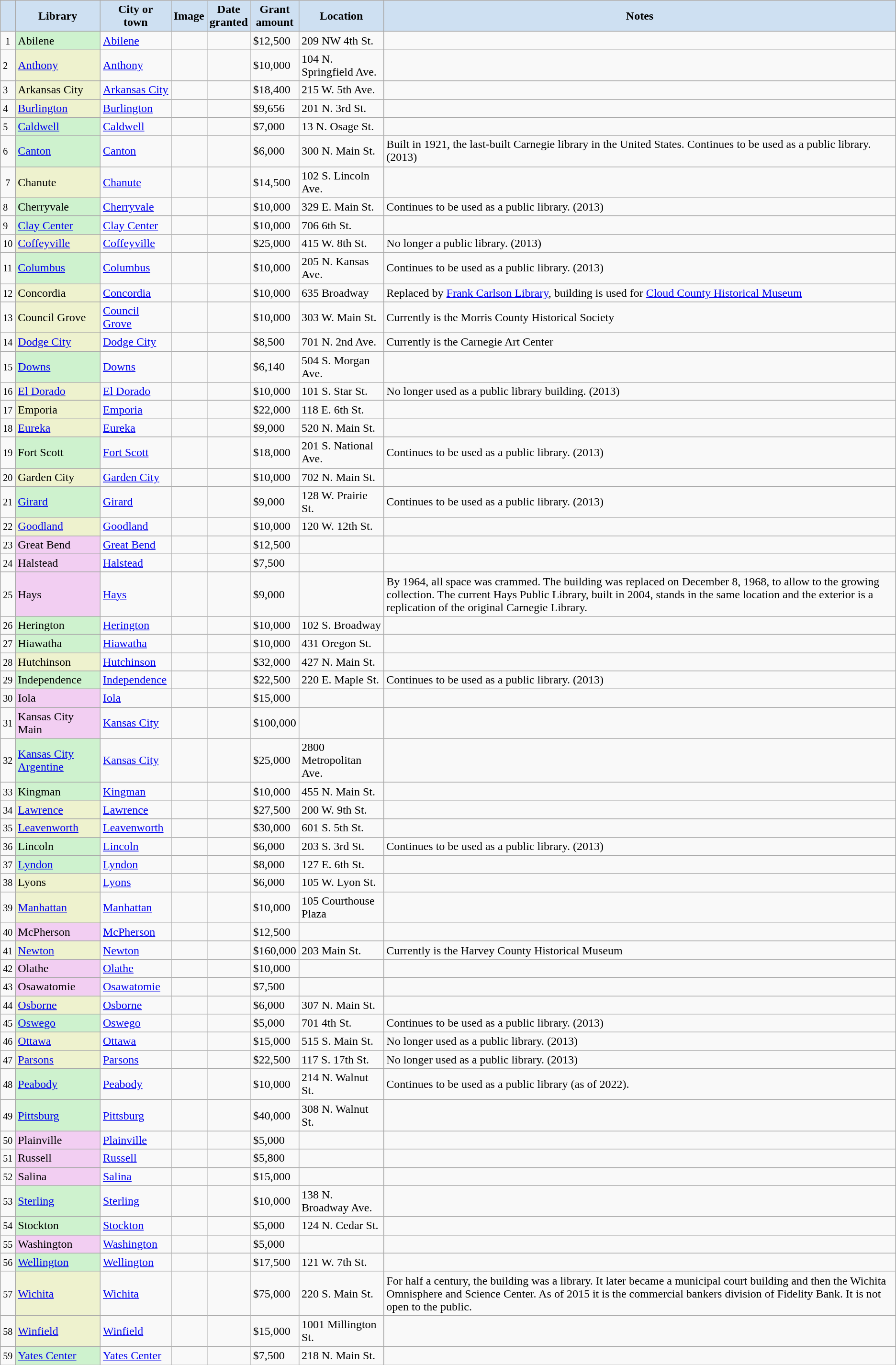<table class="wikitable sortable" align="center">
<tr>
<th style="background-color:#CEE0F2;"></th>
<th style="background-color:#CEE0F2;">Library</th>
<th style="background-color:#CEE0F2;">City or<br>town</th>
<th style="background-color:#CEE0F2;" class="unsortable">Image</th>
<th style="background-color:#CEE0F2;">Date<br>granted</th>
<th style="background-color:#CEE0F2;">Grant<br>amount</th>
<th style="background-color:#CEE0F2;">Location</th>
<th style="background-color:#CEE0F2;" class="unsortable">Notes</th>
</tr>
<tr ->
<td align=center><small>1</small></td>
<td style="background-color:#CEF2CE;">Abilene</td>
<td><a href='#'>Abilene</a></td>
<td></td>
<td></td>
<td>$12,500</td>
<td>209 NW 4th St.</td>
<td></td>
</tr>
<tr ->
<td><small>2</small></td>
<td style="background-color:#EEF2CE;"><a href='#'>Anthony</a></td>
<td><a href='#'>Anthony</a></td>
<td></td>
<td></td>
<td>$10,000</td>
<td>104 N. Springfield Ave.<br><small></small></td>
<td></td>
</tr>
<tr ->
<td><small>3</small></td>
<td style="background-color:#EEF2CE;">Arkansas City</td>
<td><a href='#'>Arkansas City</a></td>
<td></td>
<td></td>
<td>$18,400</td>
<td>215 W. 5th Ave.</td>
<td></td>
</tr>
<tr ->
<td><small>4</small></td>
<td style="background-color:#EEF2CE;"><a href='#'>Burlington</a></td>
<td><a href='#'>Burlington</a></td>
<td></td>
<td></td>
<td>$9,656</td>
<td>201 N. 3rd St.<br><small></small></td>
<td></td>
</tr>
<tr ->
<td><small>5</small></td>
<td style="background-color:#CEF2CE;"><a href='#'>Caldwell</a></td>
<td><a href='#'>Caldwell</a></td>
<td></td>
<td></td>
<td>$7,000</td>
<td>13 N. Osage St.<br><small></small></td>
<td></td>
</tr>
<tr ->
<td><small>6</small></td>
<td style="background-color:#CEF2CE;"><a href='#'>Canton</a></td>
<td><a href='#'>Canton</a></td>
<td></td>
<td></td>
<td>$6,000</td>
<td>300 N. Main St.<br><small></small></td>
<td>Built in 1921, the last-built Carnegie library in the United States. Continues to be used as a public library. (2013)</td>
</tr>
<tr ->
<td align=center><small>7</small></td>
<td style="background-color:#EEF2CE;">Chanute</td>
<td><a href='#'>Chanute</a></td>
<td></td>
<td></td>
<td>$14,500</td>
<td>102 S. Lincoln Ave.</td>
<td></td>
</tr>
<tr ->
<td><small>8</small></td>
<td style="background-color:#CEF2CE;">Cherryvale</td>
<td><a href='#'>Cherryvale</a></td>
<td></td>
<td></td>
<td>$10,000</td>
<td>329 E. Main St.<br><small></small></td>
<td>Continues to be used as a public library. (2013)</td>
</tr>
<tr ->
<td><small>9</small></td>
<td style="background-color:#CEF2CE;"><a href='#'>Clay Center</a></td>
<td><a href='#'>Clay Center</a></td>
<td></td>
<td></td>
<td>$10,000</td>
<td>706 6th St.<br><small></small></td>
<td></td>
</tr>
<tr ->
<td><small>10</small></td>
<td style="background-color:#EEF2CE;"><a href='#'>Coffeyville</a></td>
<td><a href='#'>Coffeyville</a></td>
<td></td>
<td></td>
<td>$25,000</td>
<td>415 W. 8th St.<br><small></small></td>
<td>No longer a public library. (2013)</td>
</tr>
<tr ->
<td><small>11</small></td>
<td style="background-color:#CEF2CE;"><a href='#'>Columbus</a></td>
<td><a href='#'>Columbus</a></td>
<td></td>
<td></td>
<td>$10,000</td>
<td>205 N. Kansas Ave.<br><small></small></td>
<td>Continues to be used as a public library. (2013)</td>
</tr>
<tr ->
<td align=center><small>12</small></td>
<td style="background-color:#EEF2CE;">Concordia</td>
<td><a href='#'>Concordia</a></td>
<td></td>
<td></td>
<td>$10,000</td>
<td>635 Broadway</td>
<td>Replaced by <a href='#'>Frank Carlson Library</a>, building is used for <a href='#'>Cloud County Historical Museum</a></td>
</tr>
<tr ->
<td><small>13</small></td>
<td style="background-color:#EEF2CE;">Council Grove</td>
<td><a href='#'>Council Grove</a></td>
<td></td>
<td></td>
<td>$10,000</td>
<td>303 W. Main St.<br><small></small></td>
<td>Currently is the Morris County Historical Society</td>
</tr>
<tr ->
<td><small>14</small></td>
<td style="background-color:#EEF2CE;"><a href='#'>Dodge City</a></td>
<td><a href='#'>Dodge City</a></td>
<td></td>
<td></td>
<td>$8,500</td>
<td>701 N. 2nd Ave.<br><small></small></td>
<td>Currently is the Carnegie Art Center</td>
</tr>
<tr ->
<td><small>15</small></td>
<td style="background-color:#CEF2CE;"><a href='#'>Downs</a></td>
<td><a href='#'>Downs</a></td>
<td></td>
<td></td>
<td>$6,140</td>
<td>504 S. Morgan Ave.<br><small></small></td>
<td></td>
</tr>
<tr ->
<td><small>16</small></td>
<td style="background-color:#EEF2CE;"><a href='#'>El Dorado</a></td>
<td><a href='#'>El Dorado</a></td>
<td></td>
<td></td>
<td>$10,000</td>
<td>101 S. Star St.<br><small></small></td>
<td>No longer used as a public library building. (2013)</td>
</tr>
<tr ->
<td><small>17</small></td>
<td style="background-color:#EEF2CE;">Emporia</td>
<td><a href='#'>Emporia</a></td>
<td></td>
<td></td>
<td>$22,000</td>
<td>118 E. 6th St.<br><small></small></td>
<td></td>
</tr>
<tr ->
<td><small>18</small></td>
<td style="background-color:#EEF2CE;"><a href='#'>Eureka</a></td>
<td><a href='#'>Eureka</a></td>
<td></td>
<td></td>
<td>$9,000</td>
<td>520 N. Main St.<br><small></small></td>
<td></td>
</tr>
<tr ->
<td><small>19</small></td>
<td style="background-color:#CEF2CE;">Fort Scott</td>
<td><a href='#'>Fort Scott</a></td>
<td></td>
<td></td>
<td>$18,000</td>
<td>201 S. National Ave.<br><small></small></td>
<td>Continues to be used as a public library. (2013)</td>
</tr>
<tr ->
<td align=center><small>20</small></td>
<td style="background-color:#EEF2CE;">Garden City</td>
<td><a href='#'>Garden City</a></td>
<td></td>
<td></td>
<td>$10,000</td>
<td>702 N. Main St.</td>
<td></td>
</tr>
<tr ->
<td><small>21</small></td>
<td style="background-color:#CEF2CE;"><a href='#'>Girard</a></td>
<td><a href='#'>Girard</a></td>
<td></td>
<td></td>
<td>$9,000</td>
<td>128 W. Prairie St.<br><small></small></td>
<td>Continues to be used as a public library. (2013)</td>
</tr>
<tr ->
<td><small>22</small></td>
<td style="background-color:#EEF2CE;"><a href='#'>Goodland</a></td>
<td><a href='#'>Goodland</a></td>
<td></td>
<td></td>
<td>$10,000</td>
<td>120 W. 12th St.<br><small></small></td>
<td></td>
</tr>
<tr ->
<td align=center><small>23</small></td>
<td style="background-color:#F2CEF2;">Great Bend</td>
<td><a href='#'>Great Bend</a></td>
<td></td>
<td></td>
<td>$12,500</td>
<td></td>
<td></td>
</tr>
<tr ->
<td align=center><small>24</small></td>
<td style="background-color:#F2CEF2;">Halstead</td>
<td><a href='#'>Halstead</a></td>
<td></td>
<td></td>
<td>$7,500</td>
<td></td>
<td></td>
</tr>
<tr ->
<td align=center><small>25</small></td>
<td style="background-color:#F2CEF2;">Hays</td>
<td><a href='#'>Hays</a></td>
<td></td>
<td></td>
<td>$9,000</td>
<td></td>
<td>By 1964, all space was crammed. The building was replaced on December 8, 1968, to allow to the growing collection. The current Hays Public Library, built in 2004, stands in the same location and the exterior is a replication of the original Carnegie Library.</td>
</tr>
<tr ->
<td><small>26</small></td>
<td style="background-color:#CEF2CE;">Herington</td>
<td><a href='#'>Herington</a></td>
<td></td>
<td></td>
<td>$10,000</td>
<td>102 S. Broadway<br><small></small></td>
<td></td>
</tr>
<tr ->
<td align=center><small>27</small></td>
<td style="background-color:#CEF2CE;">Hiawatha</td>
<td><a href='#'>Hiawatha</a></td>
<td></td>
<td></td>
<td>$10,000</td>
<td>431 Oregon St.</td>
<td></td>
</tr>
<tr ->
<td><small>28</small></td>
<td style="background-color:#EEF2CE;">Hutchinson</td>
<td><a href='#'>Hutchinson</a></td>
<td></td>
<td></td>
<td>$32,000</td>
<td>427 N. Main St.<br><small></small></td>
<td></td>
</tr>
<tr ->
<td><small>29</small></td>
<td style="background-color:#CEF2CE;">Independence</td>
<td><a href='#'>Independence</a></td>
<td></td>
<td></td>
<td>$22,500</td>
<td>220 E. Maple St.<br><small></small></td>
<td>Continues to be used as a public library. (2013)</td>
</tr>
<tr ->
<td align=center><small>30</small></td>
<td style="background-color:#F2CEF2;">Iola</td>
<td><a href='#'>Iola</a></td>
<td></td>
<td></td>
<td>$15,000</td>
<td></td>
<td></td>
</tr>
<tr ->
<td align=center><small>31</small></td>
<td style="background-color:#F2CEF2;">Kansas City Main</td>
<td><a href='#'>Kansas City</a></td>
<td></td>
<td></td>
<td>$100,000</td>
<td></td>
<td></td>
</tr>
<tr ->
<td><small>32</small></td>
<td style="background-color:#CEF2CE;"><a href='#'>Kansas City Argentine</a></td>
<td><a href='#'>Kansas City</a></td>
<td></td>
<td></td>
<td>$25,000</td>
<td>2800 Metropolitan Ave.<br><small></small></td>
<td></td>
</tr>
<tr ->
<td><small>33</small></td>
<td style="background-color:#CEF2CE;">Kingman</td>
<td><a href='#'>Kingman</a></td>
<td></td>
<td></td>
<td>$10,000</td>
<td>455 N. Main St.<br><small></small></td>
<td></td>
</tr>
<tr ->
<td><small>34</small></td>
<td style="background-color:#EEF2CE;"><a href='#'>Lawrence</a></td>
<td><a href='#'>Lawrence</a></td>
<td></td>
<td></td>
<td>$27,500</td>
<td>200 W. 9th St.<br><small></small></td>
<td></td>
</tr>
<tr ->
<td><small>35</small></td>
<td style="background-color:#EEF2CE;"><a href='#'>Leavenworth</a></td>
<td><a href='#'>Leavenworth</a></td>
<td></td>
<td></td>
<td>$30,000</td>
<td>601 S. 5th St.<br><small></small></td>
<td></td>
</tr>
<tr ->
<td><small>36</small></td>
<td style="background-color:#CEF2CE;">Lincoln</td>
<td><a href='#'>Lincoln</a></td>
<td></td>
<td></td>
<td>$6,000</td>
<td>203 S. 3rd St.<br><small></small></td>
<td>Continues to be used as a public library. (2013)</td>
</tr>
<tr ->
<td><small>37</small></td>
<td style="background-color:#CEF2CE;"><a href='#'>Lyndon</a></td>
<td><a href='#'>Lyndon</a></td>
<td></td>
<td></td>
<td>$8,000</td>
<td>127 E. 6th St.<br><small></small></td>
<td></td>
</tr>
<tr ->
<td align=center><small>38</small></td>
<td style="background-color:#EEF2CE;">Lyons</td>
<td><a href='#'>Lyons</a></td>
<td></td>
<td></td>
<td>$6,000</td>
<td>105 W. Lyon St.</td>
<td></td>
</tr>
<tr ->
<td><small>39</small></td>
<td style="background-color:#EEF2CE;"><a href='#'>Manhattan</a></td>
<td><a href='#'>Manhattan</a></td>
<td></td>
<td></td>
<td>$10,000</td>
<td>105 Courthouse Plaza<br><small></small></td>
<td></td>
</tr>
<tr ->
<td align=center><small>40</small></td>
<td style="background-color:#F2CEF2;">McPherson</td>
<td><a href='#'>McPherson</a></td>
<td></td>
<td></td>
<td>$12,500</td>
<td></td>
<td></td>
</tr>
<tr ->
<td><small>41</small></td>
<td style="background-color:#EEF2CE;"><a href='#'>Newton</a></td>
<td><a href='#'>Newton</a></td>
<td></td>
<td></td>
<td>$160,000</td>
<td>203 Main St.<br><small></small></td>
<td>Currently is the Harvey County Historical Museum</td>
</tr>
<tr ->
<td align=center><small>42</small></td>
<td style="background-color:#F2CEF2;">Olathe</td>
<td><a href='#'>Olathe</a></td>
<td></td>
<td></td>
<td>$10,000</td>
<td></td>
<td></td>
</tr>
<tr ->
<td align=center><small>43</small></td>
<td style="background-color:#F2CEF2;">Osawatomie</td>
<td><a href='#'>Osawatomie</a></td>
<td></td>
<td></td>
<td>$7,500</td>
<td></td>
<td></td>
</tr>
<tr ->
<td><small>44</small></td>
<td style="background-color:#EEF2CE;"><a href='#'>Osborne</a></td>
<td><a href='#'>Osborne</a></td>
<td></td>
<td></td>
<td>$6,000</td>
<td>307 N. Main St.<br><small></small></td>
<td></td>
</tr>
<tr ->
<td><small>45</small></td>
<td style="background-color:#CEF2CE;"><a href='#'>Oswego</a></td>
<td><a href='#'>Oswego</a></td>
<td></td>
<td></td>
<td>$5,000</td>
<td>701 4th St.<br><small></small></td>
<td>Continues to be used as a public library. (2013)</td>
</tr>
<tr ->
<td><small>46</small></td>
<td style="background-color:#EEF2CE;"><a href='#'>Ottawa</a></td>
<td><a href='#'>Ottawa</a></td>
<td></td>
<td></td>
<td>$15,000</td>
<td>515 S. Main St.<br><small></small></td>
<td>No longer used as a public library. (2013)</td>
</tr>
<tr ->
<td><small>47</small></td>
<td style="background-color:#EEF2CE;"><a href='#'>Parsons</a></td>
<td><a href='#'>Parsons</a></td>
<td></td>
<td></td>
<td>$22,500</td>
<td>117 S. 17th St.<br><small></small></td>
<td>No longer used as a public library. (2013)</td>
</tr>
<tr ->
<td><small>48</small></td>
<td style="background-color:#CEF2CE;"><a href='#'>Peabody</a></td>
<td><a href='#'>Peabody</a></td>
<td></td>
<td></td>
<td>$10,000</td>
<td>214 N. Walnut St.<br><small></small></td>
<td>Continues to be used as a public library (as of 2022). </td>
</tr>
<tr ->
<td><small>49</small></td>
<td style="background-color:#CEF2CE;"><a href='#'>Pittsburg</a></td>
<td><a href='#'>Pittsburg</a></td>
<td></td>
<td></td>
<td>$40,000</td>
<td>308 N. Walnut St.<br><small></small></td>
<td></td>
</tr>
<tr ->
<td align=center><small>50</small></td>
<td style="background-color:#F2CEF2;">Plainville</td>
<td><a href='#'>Plainville</a></td>
<td></td>
<td></td>
<td>$5,000</td>
<td></td>
<td></td>
</tr>
<tr ->
<td align=center><small>51</small></td>
<td style="background-color:#F2CEF2;">Russell</td>
<td><a href='#'>Russell</a></td>
<td></td>
<td></td>
<td>$5,800</td>
<td></td>
<td></td>
</tr>
<tr ->
<td align=center><small>52</small></td>
<td style="background-color:#F2CEF2;">Salina</td>
<td><a href='#'>Salina</a></td>
<td></td>
<td></td>
<td>$15,000</td>
<td></td>
<td></td>
</tr>
<tr ->
<td><small>53</small></td>
<td style="background-color:#CEF2CE;"><a href='#'>Sterling</a></td>
<td><a href='#'>Sterling</a></td>
<td></td>
<td></td>
<td>$10,000</td>
<td>138 N. Broadway Ave.<br><small></small></td>
<td></td>
</tr>
<tr ->
<td align=center><small>54</small></td>
<td style="background-color:#CEF2CE;">Stockton</td>
<td><a href='#'>Stockton</a></td>
<td></td>
<td></td>
<td>$5,000</td>
<td>124 N. Cedar St.</td>
<td></td>
</tr>
<tr ->
<td align=center><small>55</small></td>
<td style="background-color:#F2CEF2;">Washington</td>
<td><a href='#'>Washington</a></td>
<td></td>
<td></td>
<td>$5,000</td>
<td></td>
<td></td>
</tr>
<tr ->
<td><small>56</small></td>
<td style="background-color:#CEF2CE;"><a href='#'>Wellington</a></td>
<td><a href='#'>Wellington</a></td>
<td></td>
<td></td>
<td>$17,500</td>
<td>121 W. 7th St.<br><small></small></td>
<td></td>
</tr>
<tr ->
<td><small>57</small></td>
<td style="background-color:#EEF2CE;"><a href='#'>Wichita</a></td>
<td><a href='#'>Wichita</a></td>
<td></td>
<td></td>
<td>$75,000</td>
<td>220 S. Main St.<br><small></small></td>
<td>For half a century, the building was a library. It later became a municipal court building and then the Wichita Omnisphere and Science Center. As of 2015 it is the commercial bankers division of Fidelity Bank. It is not open to the public.</td>
</tr>
<tr ->
<td><small>58</small></td>
<td style="background-color:#EEF2CE;"><a href='#'>Winfield</a></td>
<td><a href='#'>Winfield</a></td>
<td></td>
<td></td>
<td>$15,000</td>
<td>1001 Millington St.<br><small></small></td>
<td></td>
</tr>
<tr ->
<td><small>59</small></td>
<td style="background-color:#CEF2CE;"><a href='#'>Yates Center</a></td>
<td><a href='#'>Yates Center</a></td>
<td></td>
<td></td>
<td>$7,500</td>
<td>218 N. Main St.<br><small></small></td>
<td></td>
</tr>
</table>
